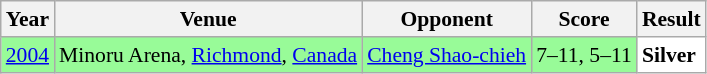<table class="sortable wikitable" style="font-size: 90%;">
<tr>
<th>Year</th>
<th>Venue</th>
<th>Opponent</th>
<th>Score</th>
<th>Result</th>
</tr>
<tr style="background:#98FB98">
<td align="center"><a href='#'>2004</a></td>
<td align="left">Minoru Arena, <a href='#'>Richmond</a>, <a href='#'>Canada</a></td>
<td align="left"> <a href='#'>Cheng Shao-chieh</a></td>
<td align="left">7–11, 5–11</td>
<td style="text-align:left; background:white"> <strong>Silver</strong></td>
</tr>
</table>
